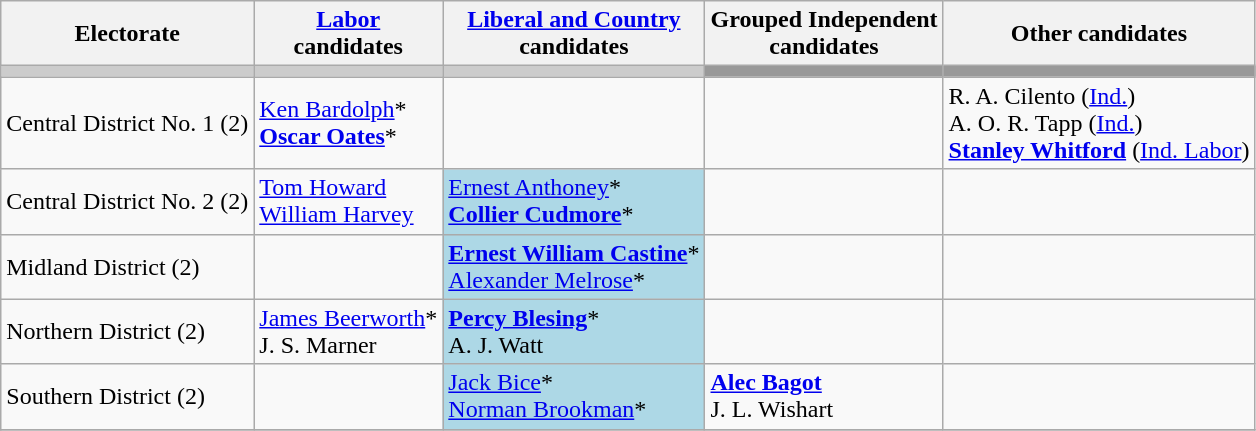<table class="wikitable">
<tr>
<th>Electorate</th>
<th><a href='#'>Labor</a><br> candidates</th>
<th><a href='#'>Liberal and Country</a><br> candidates</th>
<th>Grouped Independent<br> candidates</th>
<th>Other candidates</th>
</tr>
<tr bgcolor="#cccccc">
<td></td>
<td></td>
<td></td>
<td bgcolor="#999999"></td>
<td bgcolor="#999999"></td>
</tr>
<tr>
<td>Central District No. 1 (2)</td>
<td><a href='#'>Ken Bardolph</a>*<br><strong><a href='#'>Oscar Oates</a></strong>*</td>
<td></td>
<td></td>
<td>R. A. Cilento (<a href='#'>Ind.</a>)<br>A. O. R. Tapp (<a href='#'>Ind.</a>)<br><strong><a href='#'>Stanley Whitford</a></strong> (<a href='#'>Ind. Labor</a>)</td>
</tr>
<tr>
<td>Central District No. 2 (2)</td>
<td><a href='#'>Tom Howard</a><br><a href='#'>William Harvey</a></td>
<td bgcolor=lightblue><a href='#'>Ernest Anthoney</a>*<br><strong><a href='#'>Collier Cudmore</a></strong>*</td>
<td></td>
<td></td>
</tr>
<tr>
<td>Midland District (2)</td>
<td></td>
<td bgcolor=lightblue><strong><a href='#'>Ernest William Castine</a></strong>*<br><a href='#'>Alexander Melrose</a>*</td>
<td></td>
<td></td>
</tr>
<tr>
<td>Northern District (2)</td>
<td><a href='#'>James Beerworth</a>*<br>J. S. Marner</td>
<td bgcolor=lightblue><strong><a href='#'>Percy Blesing</a></strong>*<br>A. J. Watt</td>
<td></td>
<td></td>
</tr>
<tr>
<td>Southern District (2)</td>
<td></td>
<td bgcolor=lightblue><a href='#'>Jack Bice</a>*<br><a href='#'>Norman Brookman</a>*</td>
<td><strong><a href='#'>Alec Bagot</a></strong><br>J. L. Wishart</td>
<td></td>
</tr>
<tr>
</tr>
</table>
